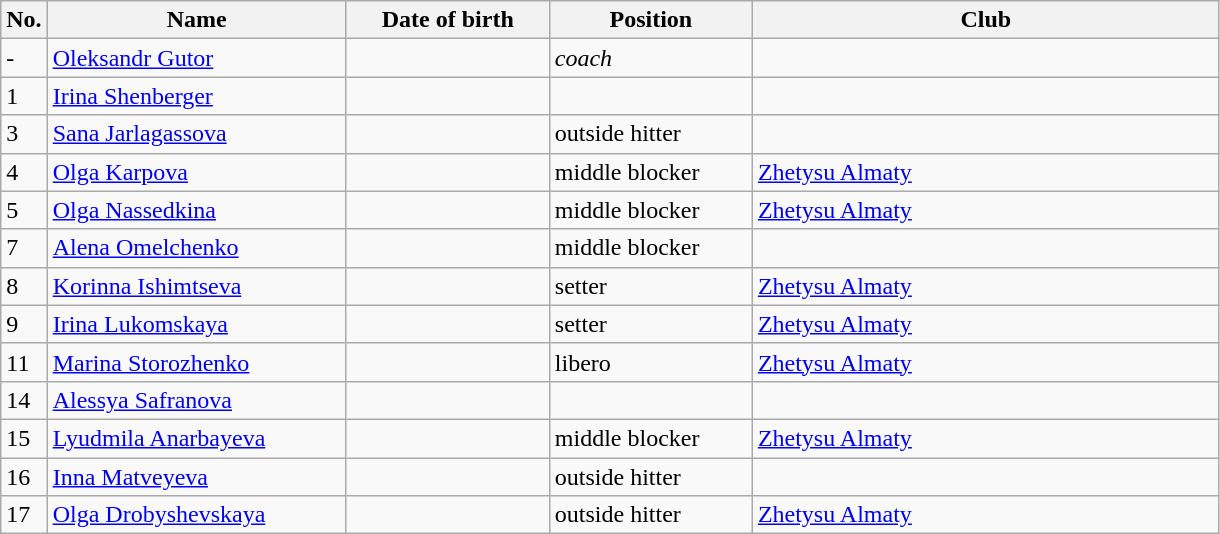<table class=wikitable sortable style=font-size:100%; text-align:center;>
<tr>
<th>No.</th>
<th style=width:12em>Name</th>
<th style=width:8em>Date of birth</th>
<th style=width:8em>Position</th>
<th style=width:19em>Club</th>
</tr>
<tr>
<td>-</td>
<td><a href='#'>Oleksandr Gutor</a></td>
<td></td>
<td><em>coach</em></td>
<td></td>
</tr>
<tr>
<td>1</td>
<td><a href='#'>Irina Shenberger</a></td>
<td></td>
<td></td>
<td></td>
</tr>
<tr>
<td>3</td>
<td><a href='#'>Sana Jarlagassova</a></td>
<td></td>
<td>outside hitter</td>
<td></td>
</tr>
<tr>
<td>4</td>
<td><a href='#'>Olga Karpova</a></td>
<td></td>
<td>middle blocker</td>
<td> <a href='#'>Zhetysu Almaty</a></td>
</tr>
<tr>
<td>5</td>
<td><a href='#'>Olga Nassedkina</a></td>
<td></td>
<td>middle blocker</td>
<td> <a href='#'>Zhetysu Almaty</a></td>
</tr>
<tr>
<td>7</td>
<td><a href='#'>Alena Omelchenko</a></td>
<td></td>
<td>middle blocker</td>
<td></td>
</tr>
<tr>
<td>8</td>
<td><a href='#'>Korinna Ishimtseva </a></td>
<td></td>
<td>setter</td>
<td> <a href='#'>Zhetysu Almaty</a></td>
</tr>
<tr>
<td>9</td>
<td><a href='#'>Irina Lukomskaya</a></td>
<td></td>
<td>setter</td>
<td> <a href='#'>Zhetysu Almaty</a></td>
</tr>
<tr>
<td>11</td>
<td><a href='#'>Marina Storozhenko</a></td>
<td></td>
<td>libero</td>
<td> <a href='#'>Zhetysu Almaty</a></td>
</tr>
<tr>
<td>14</td>
<td><a href='#'>Alessya Safranova</a></td>
<td></td>
<td></td>
<td></td>
</tr>
<tr>
<td>15</td>
<td><a href='#'>Lyudmila Anarbayeva</a></td>
<td></td>
<td>middle blocker</td>
<td> <a href='#'>Zhetysu Almaty</a></td>
</tr>
<tr>
<td>16</td>
<td><a href='#'>Inna Matveyeva</a></td>
<td></td>
<td>outside hitter</td>
<td></td>
</tr>
<tr>
<td>17</td>
<td><a href='#'>Olga Drobyshevskaya</a></td>
<td></td>
<td>outside hitter</td>
<td> <a href='#'>Zhetysu Almaty</a></td>
</tr>
</table>
